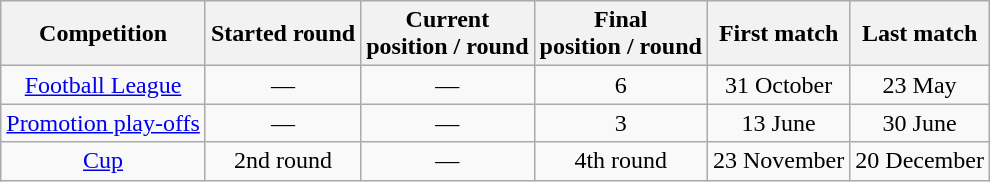<table class="wikitable" style="text-align:center">
<tr>
<th>Competition</th>
<th>Started round</th>
<th>Current<br>position / round</th>
<th>Final<br>position / round</th>
<th>First match</th>
<th>Last match</th>
</tr>
<tr>
<td><a href='#'>Football League</a></td>
<td>—</td>
<td>—</td>
<td>6</td>
<td>31 October</td>
<td>23 May</td>
</tr>
<tr>
<td><a href='#'>Promotion play-offs</a></td>
<td>—</td>
<td>—</td>
<td>3</td>
<td>13 June</td>
<td>30 June</td>
</tr>
<tr>
<td><a href='#'>Cup</a></td>
<td>2nd round</td>
<td>—</td>
<td>4th round</td>
<td>23 November</td>
<td>20 December</td>
</tr>
</table>
